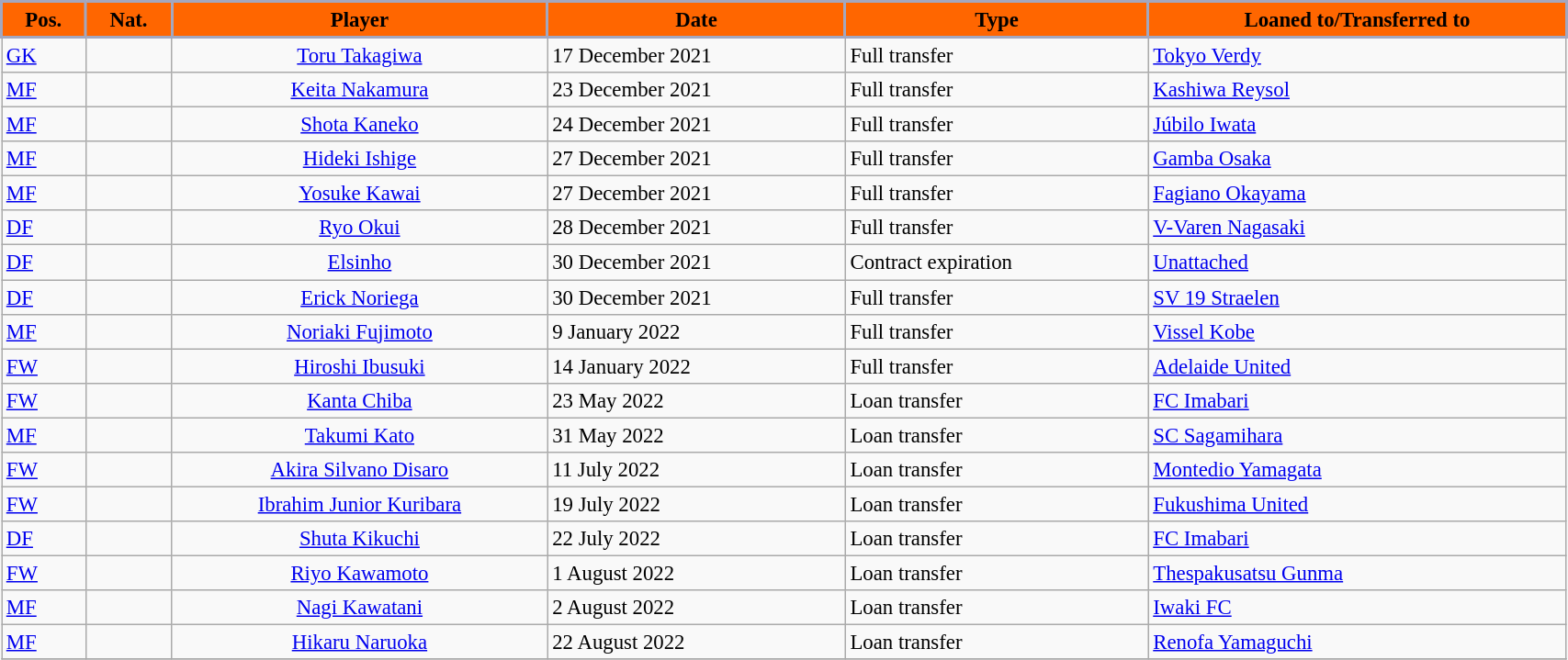<table class="wikitable sortable" style="width:90%; text-align:center; font-size:95%; text-align:left;">
<tr>
<th style="background:#FF6600; color:#000000; border:2px solid #A3A7BF;" text-align:center;">Pos.</th>
<th style="background:#FF6600; color:#000000; border:2px solid #A3A7BF;" text-align:center;">Nat.</th>
<th style="background:#FF6600; color:#000000; border:2px solid #A3A7BF;" text-align:center;">Player</th>
<th style="background:#FF6600; color:#000000; border:2px solid #A3A7BF;" text-align:center;">Date</th>
<th style="background:#FF6600; color:#000000; border:2px solid #A3A7BF;" text-align:center;">Type</th>
<th style="background:#FF6600; color:#000000; border:2px solid #A3A7BF;" text-align:center;">Loaned to/Transferred to</th>
</tr>
<tr>
<td><a href='#'>GK</a></td>
<td></td>
<td align=center><a href='#'>Toru Takagiwa</a></td>
<td>17 December 2021</td>
<td>Full transfer</td>
<td align=left> <a href='#'>Tokyo Verdy</a></td>
</tr>
<tr>
<td><a href='#'>MF</a></td>
<td></td>
<td align=center><a href='#'>Keita Nakamura</a></td>
<td>23 December 2021</td>
<td>Full transfer</td>
<td align=left> <a href='#'>Kashiwa Reysol</a></td>
</tr>
<tr>
<td><a href='#'>MF</a></td>
<td></td>
<td align=center><a href='#'>Shota Kaneko</a></td>
<td>24 December 2021</td>
<td>Full transfer</td>
<td align=left> <a href='#'>Júbilo Iwata</a></td>
</tr>
<tr>
<td><a href='#'>MF</a></td>
<td></td>
<td align=center><a href='#'>Hideki Ishige</a></td>
<td>27 December 2021</td>
<td>Full transfer</td>
<td align=left> <a href='#'>Gamba Osaka</a></td>
</tr>
<tr>
<td><a href='#'>MF</a></td>
<td></td>
<td align=center><a href='#'>Yosuke Kawai</a></td>
<td>27 December 2021</td>
<td>Full transfer</td>
<td align=left> <a href='#'>Fagiano Okayama</a></td>
</tr>
<tr>
<td><a href='#'>DF</a></td>
<td></td>
<td align=center><a href='#'>Ryo Okui</a></td>
<td>28 December 2021</td>
<td>Full transfer</td>
<td align=left> <a href='#'>V-Varen Nagasaki</a></td>
</tr>
<tr>
<td><a href='#'>DF</a></td>
<td></td>
<td align=center><a href='#'>Elsinho</a></td>
<td>30 December 2021</td>
<td>Contract expiration</td>
<td align=left><a href='#'>Unattached</a></td>
</tr>
<tr>
<td><a href='#'>DF</a></td>
<td></td>
<td align=center><a href='#'>Erick Noriega</a></td>
<td>30 December 2021</td>
<td>Full transfer</td>
<td align=left> <a href='#'>SV 19 Straelen</a></td>
</tr>
<tr>
<td><a href='#'>MF</a></td>
<td></td>
<td align=center><a href='#'>Noriaki Fujimoto</a></td>
<td>9 January 2022</td>
<td>Full transfer</td>
<td align=left> <a href='#'>Vissel Kobe</a></td>
</tr>
<tr>
<td><a href='#'>FW</a></td>
<td></td>
<td align=center><a href='#'>Hiroshi Ibusuki</a></td>
<td>14 January 2022</td>
<td>Full transfer</td>
<td align=left> <a href='#'>Adelaide United</a></td>
</tr>
<tr>
<td><a href='#'>FW</a></td>
<td></td>
<td align=center><a href='#'>Kanta Chiba</a></td>
<td>23 May 2022</td>
<td>Loan transfer</td>
<td align=left> <a href='#'>FC Imabari</a></td>
</tr>
<tr>
<td><a href='#'>MF</a></td>
<td></td>
<td align=center><a href='#'>Takumi Kato</a></td>
<td>31 May 2022</td>
<td>Loan transfer</td>
<td align=left> <a href='#'>SC Sagamihara</a></td>
</tr>
<tr>
<td><a href='#'>FW</a></td>
<td></td>
<td align=center><a href='#'>Akira Silvano Disaro</a></td>
<td>11 July 2022</td>
<td>Loan transfer</td>
<td align=left> <a href='#'>Montedio Yamagata</a></td>
</tr>
<tr>
<td><a href='#'>FW</a></td>
<td></td>
<td align=center><a href='#'>Ibrahim Junior Kuribara</a></td>
<td>19 July 2022</td>
<td>Loan transfer</td>
<td align=left> <a href='#'>Fukushima United</a></td>
</tr>
<tr>
<td><a href='#'>DF</a></td>
<td></td>
<td align=center><a href='#'>Shuta Kikuchi</a></td>
<td>22 July 2022</td>
<td>Loan transfer</td>
<td align=left> <a href='#'>FC Imabari</a></td>
</tr>
<tr>
<td><a href='#'>FW</a></td>
<td></td>
<td align=center><a href='#'>Riyo Kawamoto</a></td>
<td>1 August 2022</td>
<td>Loan transfer</td>
<td align=left> <a href='#'>Thespakusatsu Gunma</a></td>
</tr>
<tr>
<td><a href='#'>MF</a></td>
<td></td>
<td align=center><a href='#'>Nagi Kawatani</a></td>
<td>2 August 2022</td>
<td>Loan transfer</td>
<td align=left> <a href='#'>Iwaki FC</a></td>
</tr>
<tr>
<td><a href='#'>MF</a></td>
<td></td>
<td align=center><a href='#'>Hikaru Naruoka</a></td>
<td>22 August 2022</td>
<td>Loan transfer</td>
<td align=left> <a href='#'>Renofa Yamaguchi</a></td>
</tr>
<tr>
</tr>
</table>
